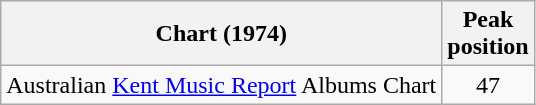<table class="wikitable">
<tr>
<th>Chart (1974)</th>
<th>Peak<br>position</th>
</tr>
<tr>
<td>Australian <a href='#'>Kent Music Report</a> Albums Chart</td>
<td align="center">47</td>
</tr>
</table>
